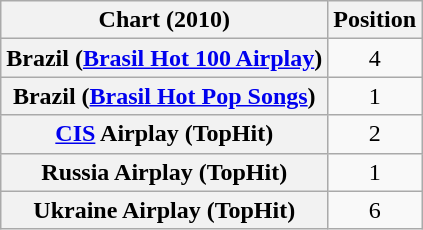<table class="wikitable sortable plainrowheaders" style="text-align:center">
<tr>
<th>Chart (2010)</th>
<th>Position</th>
</tr>
<tr>
<th scope="row">Brazil (<a href='#'>Brasil Hot 100 Airplay</a>)</th>
<td>4</td>
</tr>
<tr>
<th scope="row">Brazil (<a href='#'>Brasil Hot Pop Songs</a>)</th>
<td>1</td>
</tr>
<tr>
<th scope="row"><a href='#'>CIS</a> Airplay (TopHit)</th>
<td>2</td>
</tr>
<tr>
<th scope="row">Russia Airplay (TopHit)</th>
<td>1</td>
</tr>
<tr>
<th scope="row">Ukraine Airplay (TopHit)</th>
<td>6</td>
</tr>
</table>
